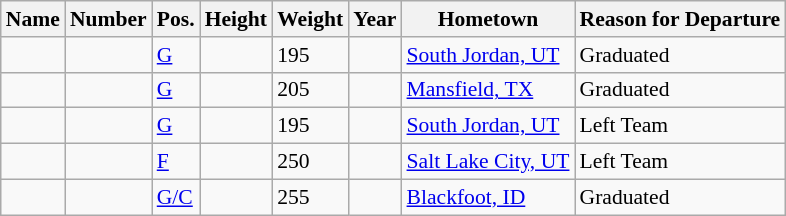<table class="wikitable sortable" style="font-size:90%;" border="1">
<tr>
<th>Name</th>
<th>Number</th>
<th>Pos.</th>
<th>Height</th>
<th>Weight</th>
<th>Year</th>
<th>Hometown</th>
<th ! class="unsortable">Reason for Departure</th>
</tr>
<tr>
<td></td>
<td></td>
<td><a href='#'>G</a></td>
<td></td>
<td>195</td>
<td></td>
<td><a href='#'>South Jordan, UT</a></td>
<td>Graduated</td>
</tr>
<tr>
<td></td>
<td></td>
<td><a href='#'>G</a></td>
<td></td>
<td>205</td>
<td></td>
<td><a href='#'>Mansfield, TX</a></td>
<td>Graduated</td>
</tr>
<tr>
<td></td>
<td></td>
<td><a href='#'>G</a></td>
<td></td>
<td>195</td>
<td></td>
<td><a href='#'>South Jordan, UT</a></td>
<td>Left Team</td>
</tr>
<tr>
<td></td>
<td></td>
<td><a href='#'>F</a></td>
<td></td>
<td>250</td>
<td></td>
<td><a href='#'>Salt Lake City, UT</a></td>
<td>Left Team</td>
</tr>
<tr>
<td></td>
<td></td>
<td><a href='#'>G/C</a></td>
<td></td>
<td>255</td>
<td></td>
<td><a href='#'>Blackfoot, ID</a></td>
<td>Graduated</td>
</tr>
</table>
